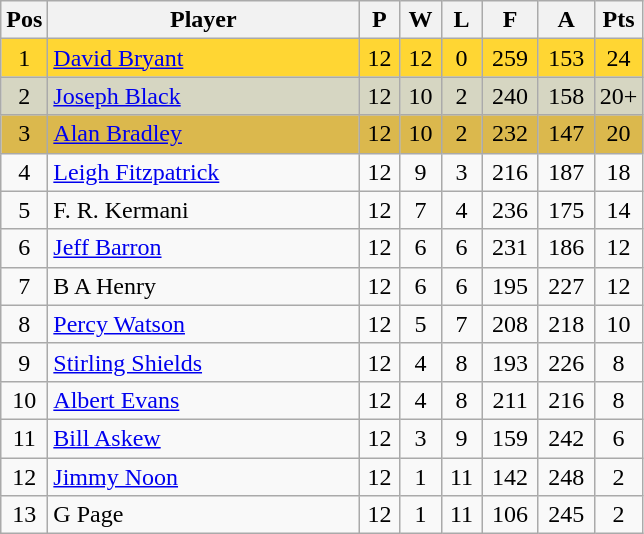<table class="wikitable" style="font-size: 100%">
<tr>
<th scope="col" width=20>Pos</th>
<th scope="col" width=200>Player</th>
<th scope="col" width=20>P</th>
<th scope="col" width=20>W</th>
<th scope="col" width=20>L</th>
<th scope="col" width=30>F</th>
<th scope="col" width=30>A</th>
<th scope="col" width=20>Pts</th>
</tr>
<tr align=center style="background: #FFD633;">
<td>1</td>
<td align="left"> <a href='#'>David Bryant</a></td>
<td>12</td>
<td>12</td>
<td>0</td>
<td>259</td>
<td>153</td>
<td>24</td>
</tr>
<tr align=center style="background: #D6D6C2;">
<td>2</td>
<td align="left"> <a href='#'>Joseph Black</a></td>
<td>12</td>
<td>10</td>
<td>2</td>
<td>240</td>
<td>158</td>
<td>20+</td>
</tr>
<tr align=center style="background: #DBB84D;">
<td>3</td>
<td align="left"> <a href='#'>Alan Bradley</a></td>
<td>12</td>
<td>10</td>
<td>2</td>
<td>232</td>
<td>147</td>
<td>20</td>
</tr>
<tr align=center>
<td>4</td>
<td align="left"> <a href='#'>Leigh Fitzpatrick</a></td>
<td>12</td>
<td>9</td>
<td>3</td>
<td>216</td>
<td>187</td>
<td>18</td>
</tr>
<tr align=center>
<td>5</td>
<td align="left"> F. R. Kermani</td>
<td>12</td>
<td>7</td>
<td>4</td>
<td>236</td>
<td>175</td>
<td>14</td>
</tr>
<tr align=center>
<td>6</td>
<td align="left"> <a href='#'>Jeff Barron</a></td>
<td>12</td>
<td>6</td>
<td>6</td>
<td>231</td>
<td>186</td>
<td>12</td>
</tr>
<tr align=center>
<td>7</td>
<td align="left"> B A Henry</td>
<td>12</td>
<td>6</td>
<td>6</td>
<td>195</td>
<td>227</td>
<td>12</td>
</tr>
<tr align=center>
<td>8</td>
<td align="left"> <a href='#'>Percy Watson</a></td>
<td>12</td>
<td>5</td>
<td>7</td>
<td>208</td>
<td>218</td>
<td>10</td>
</tr>
<tr align=center>
<td>9</td>
<td align="left"> <a href='#'>Stirling Shields</a></td>
<td>12</td>
<td>4</td>
<td>8</td>
<td>193</td>
<td>226</td>
<td>8</td>
</tr>
<tr align=center>
<td>10</td>
<td align="left"> <a href='#'>Albert Evans</a></td>
<td>12</td>
<td>4</td>
<td>8</td>
<td>211</td>
<td>216</td>
<td>8</td>
</tr>
<tr align=center>
<td>11</td>
<td align="left"> <a href='#'>Bill Askew</a></td>
<td>12</td>
<td>3</td>
<td>9</td>
<td>159</td>
<td>242</td>
<td>6</td>
</tr>
<tr align=center>
<td>12</td>
<td align="left"> <a href='#'>Jimmy Noon</a></td>
<td>12</td>
<td>1</td>
<td>11</td>
<td>142</td>
<td>248</td>
<td>2</td>
</tr>
<tr align=center>
<td>13</td>
<td align="left"> G Page</td>
<td>12</td>
<td>1</td>
<td>11</td>
<td>106</td>
<td>245</td>
<td>2</td>
</tr>
</table>
